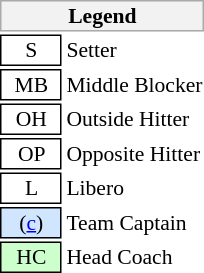<table class="toccolours" style="float: right; font-size: 90%; white-space: nowrap; vertical-align: middle">
<tr>
<th colspan="6" style="background-color: #F2F2F2; border: 1px solid #AAAAAA;">Legend</th>
</tr>
<tr>
<td style="border: 1px solid black; text-align:center">  S  </td>
<td>Setter</td>
</tr>
<tr>
<td style="border: 1px solid black; text-align:center">  MB  </td>
<td>Middle Blocker</td>
</tr>
<tr>
<td style="border: 1px solid black; text-align:center">  OH  </td>
<td>Outside Hitter</td>
</tr>
<tr>
<td style="border: 1px solid black; text-align:center">  OP  </td>
<td>Opposite Hitter</td>
</tr>
<tr>
<td style="border: 1px solid black; text-align:center">  L  </td>
<td>Libero</td>
</tr>
<tr>
<td style="background: #D0E6FF; border: 1px solid black; text-align:center"> (<a href='#'>c</a>) </td>
<td>Team Captain</td>
</tr>
<tr>
<td style="background: #ccffcc; border: 1px solid black; text-align:center"> HC </td>
<td>Head Coach</td>
</tr>
<tr>
</tr>
</table>
